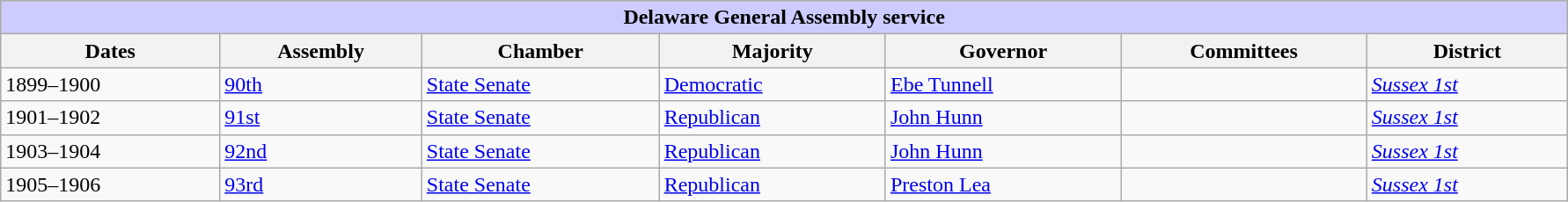<table class=wikitable style="width: 94%" style="text-align: center;" align="center">
<tr bgcolor=#cccccc>
<th colspan=7 style="background: #ccccff;">Delaware General Assembly service</th>
</tr>
<tr>
<th><strong>Dates</strong></th>
<th><strong>Assembly</strong></th>
<th><strong>Chamber</strong></th>
<th><strong>Majority</strong></th>
<th><strong>Governor</strong></th>
<th><strong>Committees</strong></th>
<th><strong>District</strong></th>
</tr>
<tr>
<td>1899–1900</td>
<td><a href='#'>90th</a></td>
<td><a href='#'>State Senate</a></td>
<td><a href='#'>Democratic</a></td>
<td><a href='#'>Ebe Tunnell</a></td>
<td></td>
<td><a href='#'><em>Sussex 1st</em></a></td>
</tr>
<tr>
<td>1901–1902</td>
<td><a href='#'>91st</a></td>
<td><a href='#'>State Senate</a></td>
<td><a href='#'>Republican</a></td>
<td><a href='#'>John Hunn</a></td>
<td></td>
<td><a href='#'><em>Sussex 1st</em></a></td>
</tr>
<tr>
<td>1903–1904</td>
<td><a href='#'>92nd</a></td>
<td><a href='#'>State Senate</a></td>
<td><a href='#'>Republican</a></td>
<td><a href='#'>John Hunn</a></td>
<td></td>
<td><a href='#'><em>Sussex 1st</em></a></td>
</tr>
<tr>
<td>1905–1906</td>
<td><a href='#'>93rd</a></td>
<td><a href='#'>State Senate</a></td>
<td><a href='#'>Republican</a></td>
<td><a href='#'>Preston Lea</a></td>
<td></td>
<td><a href='#'><em>Sussex 1st</em></a></td>
</tr>
</table>
